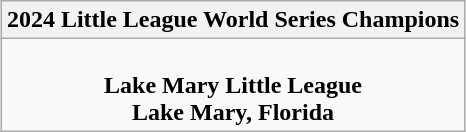<table class="wikitable" style="text-align: center; margin: 0 auto;">
<tr>
<th>2024 Little League World Series Champions</th>
</tr>
<tr>
<td> <br><strong>Lake Mary Little League</strong><br><strong> Lake Mary, Florida</strong></td>
</tr>
</table>
